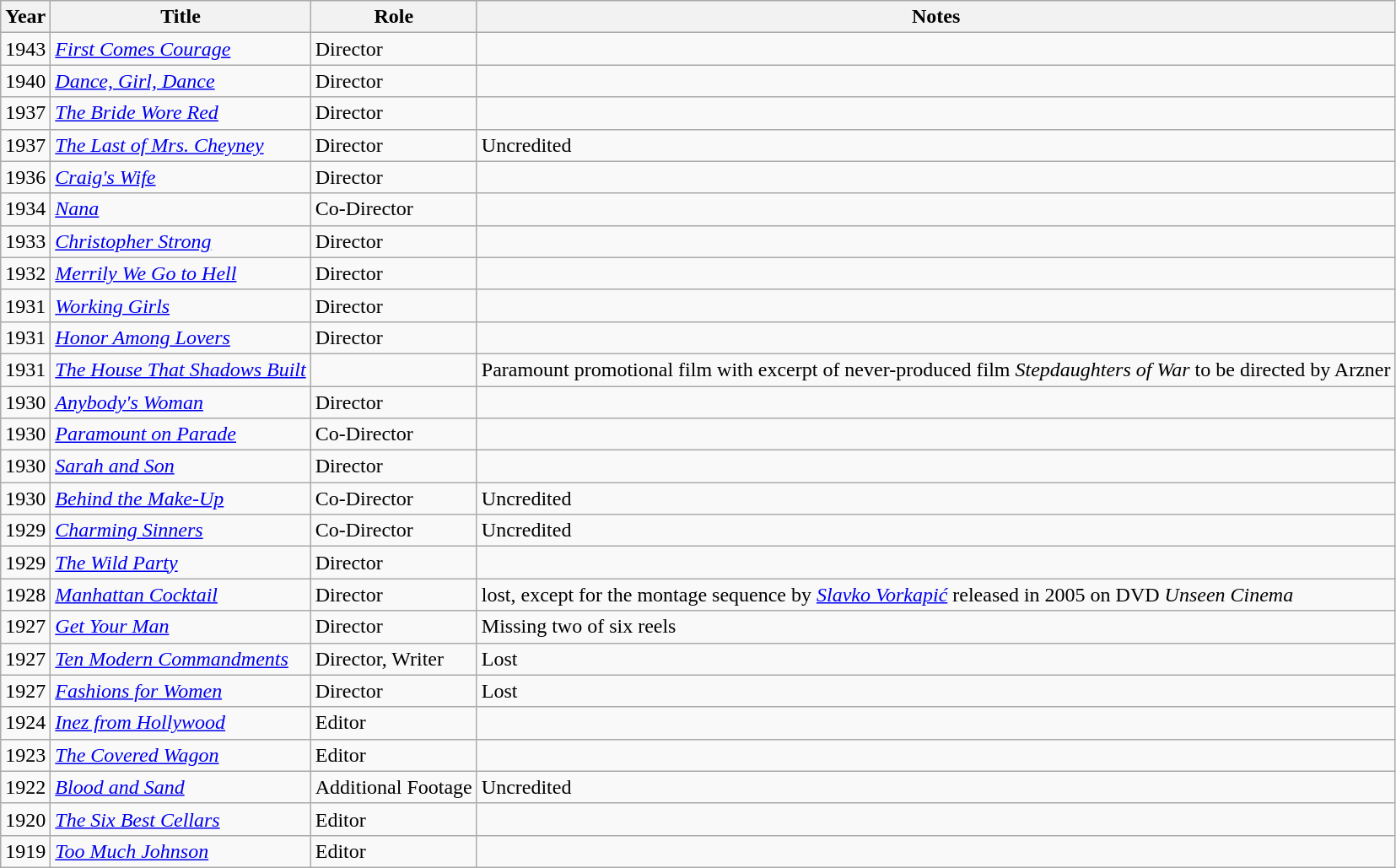<table class="wikitable">
<tr>
<th>Year</th>
<th>Title</th>
<th>Role</th>
<th>Notes</th>
</tr>
<tr>
<td>1943</td>
<td><em><a href='#'>First Comes Courage</a></em></td>
<td>Director</td>
<td></td>
</tr>
<tr>
<td>1940</td>
<td><em><a href='#'>Dance, Girl, Dance</a></em></td>
<td>Director</td>
<td></td>
</tr>
<tr>
<td>1937</td>
<td><em><a href='#'>The Bride Wore Red</a></em></td>
<td>Director</td>
<td></td>
</tr>
<tr>
<td>1937</td>
<td><em><a href='#'>The Last of Mrs. Cheyney</a></em></td>
<td>Director</td>
<td>Uncredited</td>
</tr>
<tr>
<td>1936</td>
<td><em><a href='#'>Craig's Wife</a></em></td>
<td>Director</td>
<td></td>
</tr>
<tr>
<td>1934</td>
<td><em><a href='#'>Nana</a></em></td>
<td>Co-Director</td>
<td></td>
</tr>
<tr>
<td>1933</td>
<td><em><a href='#'>Christopher Strong</a></em></td>
<td>Director</td>
<td></td>
</tr>
<tr>
<td>1932</td>
<td><em><a href='#'>Merrily We Go to Hell</a></em></td>
<td>Director</td>
<td></td>
</tr>
<tr>
<td>1931</td>
<td><em><a href='#'>Working Girls</a></em></td>
<td>Director</td>
<td></td>
</tr>
<tr>
<td>1931</td>
<td><em><a href='#'>Honor Among Lovers</a></em></td>
<td>Director</td>
<td></td>
</tr>
<tr>
<td>1931</td>
<td><em><a href='#'>The House That Shadows Built</a></em></td>
<td></td>
<td>Paramount promotional film with excerpt of never-produced film <em>Stepdaughters of War</em> to be directed by Arzner</td>
</tr>
<tr>
<td>1930</td>
<td><em><a href='#'>Anybody's Woman</a></em></td>
<td>Director</td>
<td></td>
</tr>
<tr>
<td>1930</td>
<td><em><a href='#'>Paramount on Parade</a></em></td>
<td>Co-Director</td>
<td></td>
</tr>
<tr>
<td>1930</td>
<td><em><a href='#'>Sarah and Son</a></em></td>
<td>Director</td>
<td></td>
</tr>
<tr>
<td>1930</td>
<td><em><a href='#'>Behind the Make-Up</a></em></td>
<td>Co-Director</td>
<td>Uncredited</td>
</tr>
<tr>
<td>1929</td>
<td><em><a href='#'>Charming Sinners</a></em></td>
<td>Co-Director</td>
<td>Uncredited</td>
</tr>
<tr>
<td>1929</td>
<td><em><a href='#'>The Wild Party</a></em></td>
<td>Director</td>
<td></td>
</tr>
<tr>
<td>1928</td>
<td><em><a href='#'>Manhattan Cocktail</a></em></td>
<td>Director</td>
<td>lost, except for the montage sequence by <em><a href='#'>Slavko Vorkapić</a></em> released in 2005 on DVD <em>Unseen Cinema</em></td>
</tr>
<tr>
<td>1927</td>
<td><em><a href='#'>Get Your Man</a></em></td>
<td>Director</td>
<td>Missing two of six reels</td>
</tr>
<tr>
<td>1927</td>
<td><em><a href='#'>Ten Modern Commandments</a></em></td>
<td>Director, Writer</td>
<td>Lost</td>
</tr>
<tr>
<td>1927</td>
<td><em><a href='#'>Fashions for Women</a></em></td>
<td>Director</td>
<td>Lost</td>
</tr>
<tr>
<td>1924</td>
<td><em><a href='#'>Inez from Hollywood</a></em></td>
<td>Editor</td>
<td></td>
</tr>
<tr>
<td>1923</td>
<td><em><a href='#'>The Covered Wagon</a></em></td>
<td>Editor</td>
<td></td>
</tr>
<tr>
<td>1922</td>
<td><em><a href='#'>Blood and Sand</a></em></td>
<td>Additional Footage</td>
<td>Uncredited</td>
</tr>
<tr>
<td>1920</td>
<td><em><a href='#'>The Six Best Cellars</a></em></td>
<td>Editor</td>
<td></td>
</tr>
<tr>
<td>1919</td>
<td><em><a href='#'>Too Much Johnson</a></em></td>
<td>Editor</td>
<td></td>
</tr>
</table>
